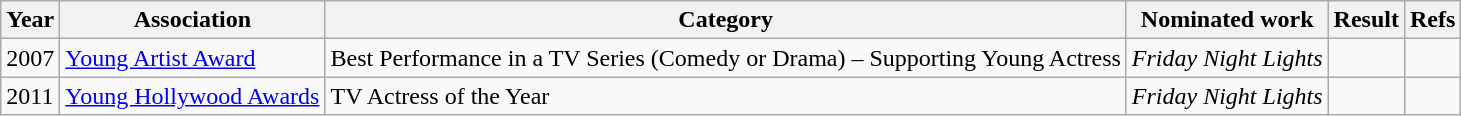<table class="wikitable sortable">
<tr>
<th>Year</th>
<th>Association</th>
<th>Category</th>
<th>Nominated work</th>
<th>Result</th>
<th class="unsortable">Refs</th>
</tr>
<tr>
<td>2007</td>
<td><a href='#'>Young Artist Award</a></td>
<td>Best Performance in a TV Series (Comedy or Drama) – Supporting Young Actress</td>
<td><em>Friday Night Lights</em></td>
<td></td>
<td style="text-align:center;"></td>
</tr>
<tr>
<td>2011</td>
<td><a href='#'>Young Hollywood Awards</a></td>
<td>TV Actress of the Year</td>
<td><em>Friday Night Lights</em></td>
<td></td>
<td style="text-align:center;"></td>
</tr>
</table>
